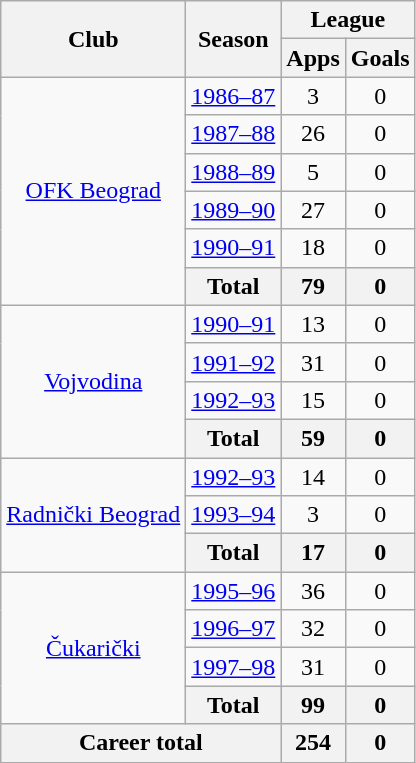<table class="wikitable" style="text-align:center">
<tr>
<th rowspan="2">Club</th>
<th rowspan="2">Season</th>
<th colspan="2">League</th>
</tr>
<tr>
<th>Apps</th>
<th>Goals</th>
</tr>
<tr>
<td rowspan="6"><a href='#'>OFK Beograd</a></td>
<td><a href='#'>1986–87</a></td>
<td>3</td>
<td>0</td>
</tr>
<tr>
<td><a href='#'>1987–88</a></td>
<td>26</td>
<td>0</td>
</tr>
<tr>
<td><a href='#'>1988–89</a></td>
<td>5</td>
<td>0</td>
</tr>
<tr>
<td><a href='#'>1989–90</a></td>
<td>27</td>
<td>0</td>
</tr>
<tr>
<td><a href='#'>1990–91</a></td>
<td>18</td>
<td>0</td>
</tr>
<tr>
<th>Total</th>
<th>79</th>
<th>0</th>
</tr>
<tr>
<td rowspan="4"><a href='#'>Vojvodina</a></td>
<td><a href='#'>1990–91</a></td>
<td>13</td>
<td>0</td>
</tr>
<tr>
<td><a href='#'>1991–92</a></td>
<td>31</td>
<td>0</td>
</tr>
<tr>
<td><a href='#'>1992–93</a></td>
<td>15</td>
<td>0</td>
</tr>
<tr>
<th>Total</th>
<th>59</th>
<th>0</th>
</tr>
<tr>
<td rowspan="3"><a href='#'>Radnički Beograd</a></td>
<td><a href='#'>1992–93</a></td>
<td>14</td>
<td>0</td>
</tr>
<tr>
<td><a href='#'>1993–94</a></td>
<td>3</td>
<td>0</td>
</tr>
<tr>
<th>Total</th>
<th>17</th>
<th>0</th>
</tr>
<tr>
<td rowspan="4"><a href='#'>Čukarički</a></td>
<td><a href='#'>1995–96</a></td>
<td>36</td>
<td>0</td>
</tr>
<tr>
<td><a href='#'>1996–97</a></td>
<td>32</td>
<td>0</td>
</tr>
<tr>
<td><a href='#'>1997–98</a></td>
<td>31</td>
<td>0</td>
</tr>
<tr>
<th>Total</th>
<th>99</th>
<th>0</th>
</tr>
<tr>
<th colspan="2">Career total</th>
<th>254</th>
<th>0</th>
</tr>
</table>
